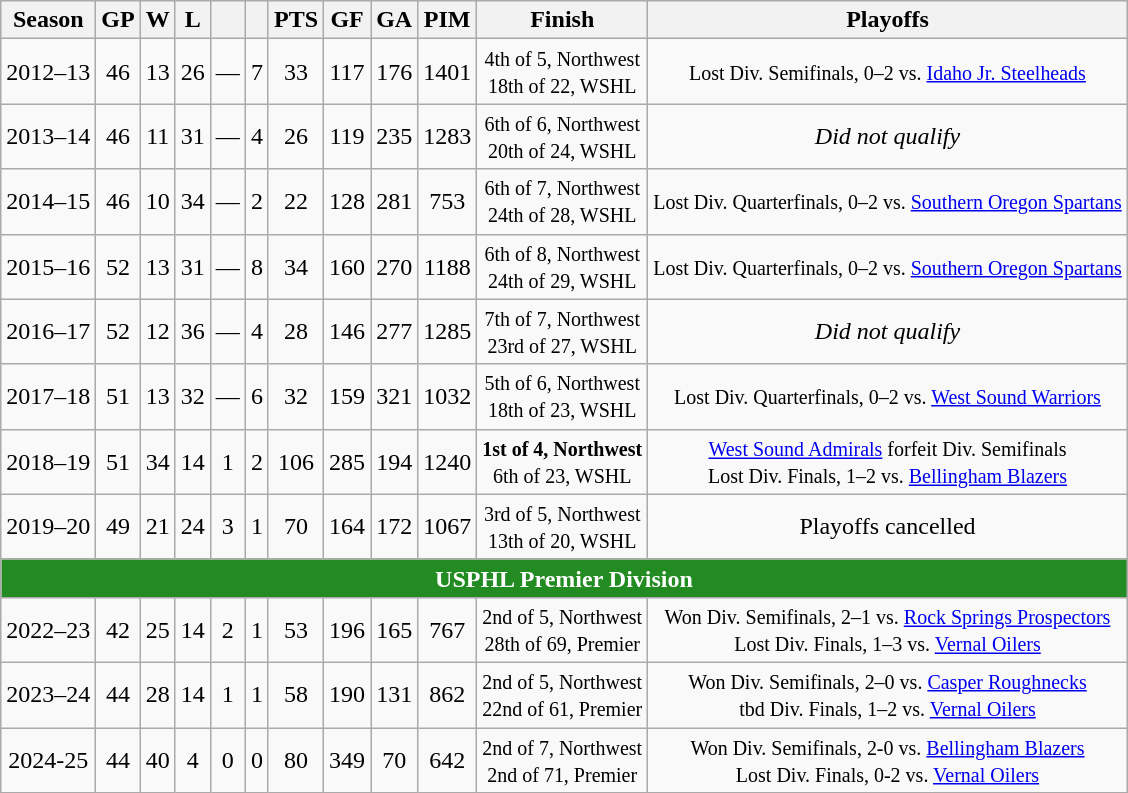<table class="wikitable" style="text-align:center">
<tr>
<th>Season</th>
<th>GP</th>
<th>W</th>
<th>L</th>
<th></th>
<th></th>
<th>PTS</th>
<th>GF</th>
<th>GA</th>
<th>PIM</th>
<th>Finish</th>
<th>Playoffs</th>
</tr>
<tr>
<td>2012–13</td>
<td>46</td>
<td>13</td>
<td>26</td>
<td>—</td>
<td>7</td>
<td>33</td>
<td>117</td>
<td>176</td>
<td>1401</td>
<td><small>4th of 5, Northwest<br>18th of 22, WSHL</small></td>
<td><small>Lost Div. Semifinals, 0–2 vs. <a href='#'>Idaho Jr. Steelheads</a></small></td>
</tr>
<tr>
<td>2013–14</td>
<td>46</td>
<td>11</td>
<td>31</td>
<td>—</td>
<td>4</td>
<td>26</td>
<td>119</td>
<td>235</td>
<td>1283</td>
<td><small>6th of 6, Northwest<br>20th of 24, WSHL</small></td>
<td><em>Did not qualify</em></td>
</tr>
<tr>
<td>2014–15</td>
<td>46</td>
<td>10</td>
<td>34</td>
<td>—</td>
<td>2</td>
<td>22</td>
<td>128</td>
<td>281</td>
<td>753</td>
<td><small>6th of 7, Northwest<br>24th of 28, WSHL</small></td>
<td><small>Lost Div. Quarterfinals, 0–2 vs. <a href='#'>Southern Oregon Spartans</a></small></td>
</tr>
<tr>
<td>2015–16</td>
<td>52</td>
<td>13</td>
<td>31</td>
<td>—</td>
<td>8</td>
<td>34</td>
<td>160</td>
<td>270</td>
<td>1188</td>
<td><small>6th of 8, Northwest<br>24th of 29, WSHL</small></td>
<td><small>Lost Div. Quarterfinals, 0–2 vs. <a href='#'>Southern Oregon Spartans</a></small></td>
</tr>
<tr>
<td>2016–17</td>
<td>52</td>
<td>12</td>
<td>36</td>
<td>—</td>
<td>4</td>
<td>28</td>
<td>146</td>
<td>277</td>
<td>1285</td>
<td><small>7th of 7, Northwest<br>23rd of 27, WSHL</small></td>
<td><em>Did not qualify</em></td>
</tr>
<tr>
<td>2017–18</td>
<td>51</td>
<td>13</td>
<td>32</td>
<td>—</td>
<td>6</td>
<td>32</td>
<td>159</td>
<td>321</td>
<td>1032</td>
<td><small>5th of 6, Northwest<br>18th of 23, WSHL</small></td>
<td><small>Lost Div. Quarterfinals, 0–2 vs. <a href='#'>West Sound Warriors</a></small></td>
</tr>
<tr>
<td>2018–19</td>
<td>51</td>
<td>34</td>
<td>14</td>
<td>1</td>
<td>2</td>
<td>106</td>
<td>285</td>
<td>194</td>
<td>1240</td>
<td><small><strong>1st of 4, Northwest</strong><br>6th of 23, WSHL</small></td>
<td><small><a href='#'>West Sound Admirals</a> forfeit Div. Semifinals<br>Lost Div. Finals, 1–2 vs. <a href='#'>Bellingham Blazers</a></small></td>
</tr>
<tr>
<td>2019–20</td>
<td>49</td>
<td>21</td>
<td>24</td>
<td>3</td>
<td>1</td>
<td>70</td>
<td>164</td>
<td>172</td>
<td>1067</td>
<td><small>3rd of 5, Northwest<br>13th of 20, WSHL</small></td>
<td>Playoffs cancelled</td>
</tr>
<tr align="center"  bgcolor="forestgreen"  style="color:#FFFFFF">
<td colspan=12><strong>USPHL Premier Division</strong></td>
</tr>
<tr>
<td>2022–23</td>
<td>42</td>
<td>25</td>
<td>14</td>
<td>2</td>
<td>1</td>
<td>53</td>
<td>196</td>
<td>165</td>
<td>767</td>
<td><small>2nd of 5, Northwest<br>28th of 69, Premier</small></td>
<td><small>Won Div. Semifinals, 2–1 vs. <a href='#'>Rock Springs Prospectors</a><br> Lost Div. Finals, 1–3 vs. <a href='#'>Vernal Oilers</a></small></td>
</tr>
<tr>
<td>2023–24</td>
<td>44</td>
<td>28</td>
<td>14</td>
<td>1</td>
<td>1</td>
<td>58</td>
<td>190</td>
<td>131</td>
<td>862</td>
<td><small>2nd of 5, Northwest<br>22nd of 61, Premier</small></td>
<td><small>Won Div. Semifinals, 2–0 vs. <a href='#'>Casper Roughnecks</a><br> tbd Div. Finals, 1–2 vs. <a href='#'>Vernal Oilers</a></small></td>
</tr>
<tr>
<td>2024-25</td>
<td>44</td>
<td>40</td>
<td>4</td>
<td>0</td>
<td>0</td>
<td>80</td>
<td>349</td>
<td>70</td>
<td>642</td>
<td><small>2nd of 7, Northwest<br>2nd of 71, Premier</small></td>
<td><small>Won Div. Semifinals, 2-0 vs. <a href='#'>Bellingham Blazers</a><br> Lost Div. Finals, 0-2 vs. <a href='#'>Vernal Oilers</a></small></td>
</tr>
</table>
